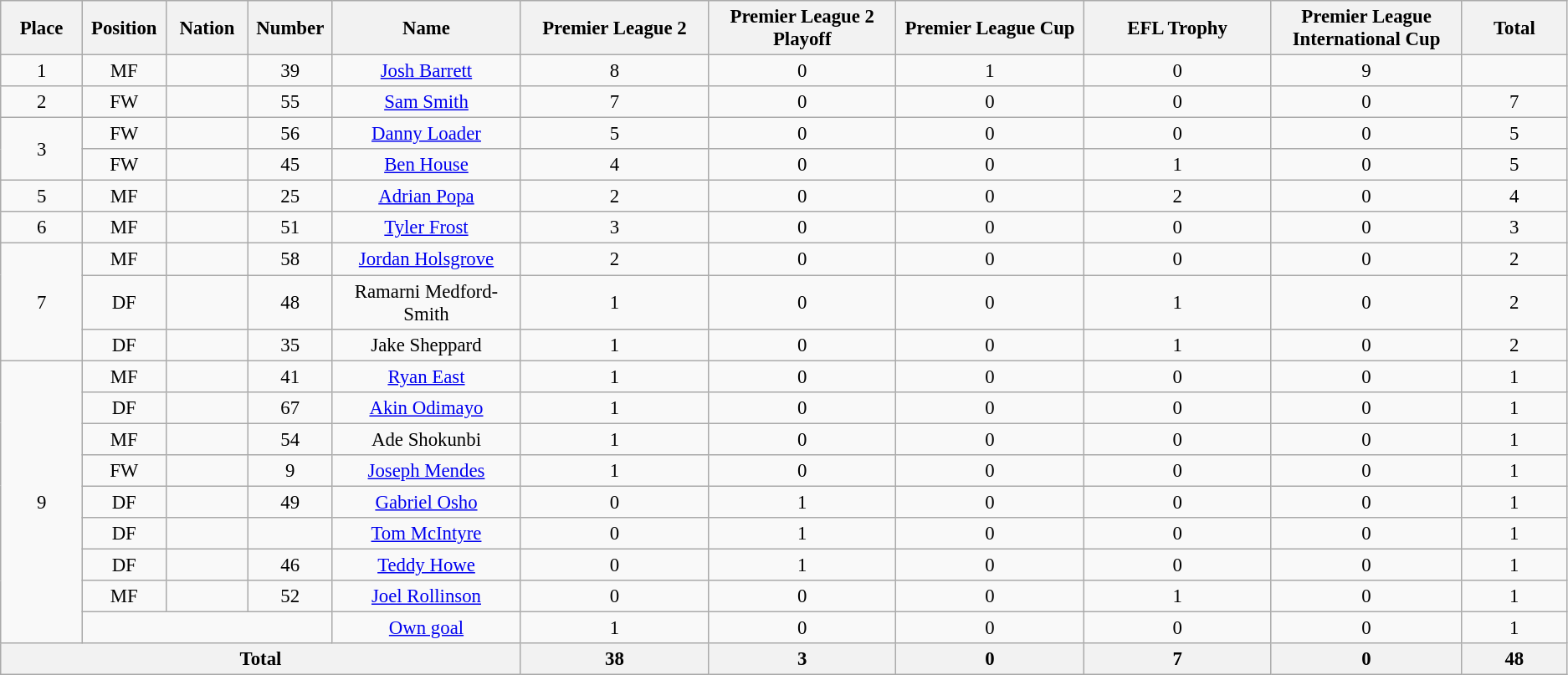<table class="wikitable" style="font-size: 95%; text-align: center;">
<tr>
<th width=60>Place</th>
<th width=60>Position</th>
<th width=60>Nation</th>
<th width=60>Number</th>
<th width=150>Name</th>
<th width=150>Premier League 2</th>
<th width=150>Premier League 2 Playoff</th>
<th width=150>Premier League Cup</th>
<th width=150>EFL Trophy</th>
<th width=150>Premier League International Cup</th>
<th width=80>Total</th>
</tr>
<tr>
<td>1</td>
<td>MF</td>
<td></td>
<td>39</td>
<td><a href='#'>Josh Barrett</a></td>
<td>8</td>
<td>0</td>
<td>1</td>
<td>0</td>
<td>9</td>
</tr>
<tr>
<td>2</td>
<td>FW</td>
<td></td>
<td>55</td>
<td><a href='#'>Sam Smith</a></td>
<td>7</td>
<td>0</td>
<td>0</td>
<td>0</td>
<td>0</td>
<td>7</td>
</tr>
<tr>
<td rowspan="2">3</td>
<td>FW</td>
<td></td>
<td>56</td>
<td><a href='#'>Danny Loader</a></td>
<td>5</td>
<td>0</td>
<td>0</td>
<td>0</td>
<td>0</td>
<td>5</td>
</tr>
<tr>
<td>FW</td>
<td></td>
<td>45</td>
<td><a href='#'>Ben House</a></td>
<td>4</td>
<td>0</td>
<td>0</td>
<td>1</td>
<td>0</td>
<td>5</td>
</tr>
<tr>
<td>5</td>
<td>MF</td>
<td></td>
<td>25</td>
<td><a href='#'>Adrian Popa</a></td>
<td>2</td>
<td>0</td>
<td>0</td>
<td>2</td>
<td>0</td>
<td>4</td>
</tr>
<tr>
<td>6</td>
<td>MF</td>
<td></td>
<td>51</td>
<td><a href='#'>Tyler Frost</a></td>
<td>3</td>
<td>0</td>
<td>0</td>
<td>0</td>
<td>0</td>
<td>3</td>
</tr>
<tr>
<td rowspan="3">7</td>
<td>MF</td>
<td></td>
<td>58</td>
<td><a href='#'>Jordan Holsgrove</a></td>
<td>2</td>
<td>0</td>
<td>0</td>
<td>0</td>
<td>0</td>
<td>2</td>
</tr>
<tr>
<td>DF</td>
<td></td>
<td>48</td>
<td>Ramarni Medford-Smith</td>
<td>1</td>
<td>0</td>
<td>0</td>
<td>1</td>
<td>0</td>
<td>2</td>
</tr>
<tr>
<td>DF</td>
<td></td>
<td>35</td>
<td>Jake Sheppard</td>
<td>1</td>
<td>0</td>
<td>0</td>
<td>1</td>
<td>0</td>
<td>2</td>
</tr>
<tr>
<td rowspan="9">9</td>
<td>MF</td>
<td></td>
<td>41</td>
<td><a href='#'>Ryan East</a></td>
<td>1</td>
<td>0</td>
<td>0</td>
<td>0</td>
<td>0</td>
<td>1</td>
</tr>
<tr>
<td>DF</td>
<td></td>
<td>67</td>
<td><a href='#'>Akin Odimayo</a></td>
<td>1</td>
<td>0</td>
<td>0</td>
<td>0</td>
<td>0</td>
<td>1</td>
</tr>
<tr>
<td>MF</td>
<td></td>
<td>54</td>
<td>Ade Shokunbi</td>
<td>1</td>
<td>0</td>
<td>0</td>
<td>0</td>
<td>0</td>
<td>1</td>
</tr>
<tr>
<td>FW</td>
<td></td>
<td>9</td>
<td><a href='#'>Joseph Mendes</a></td>
<td>1</td>
<td>0</td>
<td>0</td>
<td>0</td>
<td>0</td>
<td>1</td>
</tr>
<tr>
<td>DF</td>
<td></td>
<td>49</td>
<td><a href='#'>Gabriel Osho</a></td>
<td>0</td>
<td>1</td>
<td>0</td>
<td>0</td>
<td>0</td>
<td>1</td>
</tr>
<tr>
<td>DF</td>
<td></td>
<td></td>
<td><a href='#'>Tom McIntyre</a></td>
<td>0</td>
<td>1</td>
<td>0</td>
<td>0</td>
<td>0</td>
<td>1</td>
</tr>
<tr>
<td>DF</td>
<td></td>
<td>46</td>
<td><a href='#'>Teddy Howe</a></td>
<td>0</td>
<td>1</td>
<td>0</td>
<td>0</td>
<td>0</td>
<td>1</td>
</tr>
<tr>
<td>MF</td>
<td></td>
<td>52</td>
<td><a href='#'>Joel Rollinson</a></td>
<td>0</td>
<td>0</td>
<td>0</td>
<td>1</td>
<td>0</td>
<td>1</td>
</tr>
<tr>
<td colspan="3"></td>
<td><a href='#'>Own goal</a></td>
<td>1</td>
<td>0</td>
<td>0</td>
<td>0</td>
<td>0</td>
<td>1</td>
</tr>
<tr>
<th colspan=5>Total</th>
<th>38</th>
<th>3</th>
<th>0</th>
<th>7</th>
<th>0</th>
<th>48</th>
</tr>
</table>
